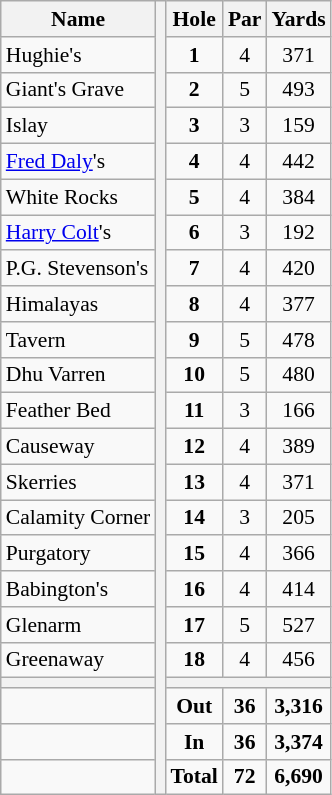<table class="wikitable" style="font-size:90%;text-align:center">
<tr>
<th>Name</th>
<th rowspan="23"></th>
<th>Hole</th>
<th>Par</th>
<th>Yards</th>
</tr>
<tr>
<td align="left">Hughie's</td>
<td><strong>1</strong></td>
<td>4</td>
<td>371</td>
</tr>
<tr>
<td align="left">Giant's Grave</td>
<td><strong>2</strong></td>
<td>5</td>
<td>493</td>
</tr>
<tr>
<td align="left">Islay</td>
<td><strong>3</strong></td>
<td>3</td>
<td>159</td>
</tr>
<tr>
<td align="left"><a href='#'>Fred Daly</a>'s</td>
<td><strong>4</strong></td>
<td>4</td>
<td>442</td>
</tr>
<tr>
<td align="left">White Rocks</td>
<td><strong>5</strong></td>
<td>4</td>
<td>384</td>
</tr>
<tr>
<td align="left"><a href='#'>Harry Colt</a>'s</td>
<td><strong>6</strong></td>
<td>3</td>
<td>192</td>
</tr>
<tr>
<td align="left">P.G. Stevenson's</td>
<td><strong>7</strong></td>
<td>4</td>
<td>420</td>
</tr>
<tr>
<td align="left">Himalayas</td>
<td><strong>8</strong></td>
<td>4</td>
<td>377</td>
</tr>
<tr>
<td align="left">Tavern</td>
<td><strong>9</strong></td>
<td>5</td>
<td>478</td>
</tr>
<tr>
<td align="left">Dhu Varren</td>
<td><strong>10</strong></td>
<td>5</td>
<td>480</td>
</tr>
<tr>
<td align="left">Feather Bed</td>
<td><strong>11</strong></td>
<td>3</td>
<td>166</td>
</tr>
<tr>
<td align="left">Causeway</td>
<td><strong>12</strong></td>
<td>4</td>
<td>389</td>
</tr>
<tr>
<td align="left">Skerries</td>
<td><strong>13</strong></td>
<td>4</td>
<td>371</td>
</tr>
<tr>
<td align="left">Calamity Corner</td>
<td><strong>14</strong></td>
<td>3</td>
<td>205</td>
</tr>
<tr>
<td align="left">Purgatory</td>
<td><strong>15</strong></td>
<td>4</td>
<td>366</td>
</tr>
<tr>
<td align="left">Babington's</td>
<td><strong>16</strong></td>
<td>4</td>
<td>414</td>
</tr>
<tr>
<td align="left">Glenarm</td>
<td><strong>17</strong></td>
<td>5</td>
<td>527</td>
</tr>
<tr>
<td align="left">Greenaway</td>
<td><strong>18</strong></td>
<td>4</td>
<td>456</td>
</tr>
<tr>
<th></th>
<th colspan="3"></th>
</tr>
<tr>
<td></td>
<td><strong>Out</strong></td>
<td><strong>36</strong></td>
<td><strong>3,316</strong></td>
</tr>
<tr>
<td></td>
<td><strong>In</strong></td>
<td><strong>36</strong></td>
<td><strong>3,374</strong></td>
</tr>
<tr>
<td></td>
<td><strong>Total</strong></td>
<td><strong>72</strong></td>
<td><strong>6,690</strong></td>
</tr>
</table>
